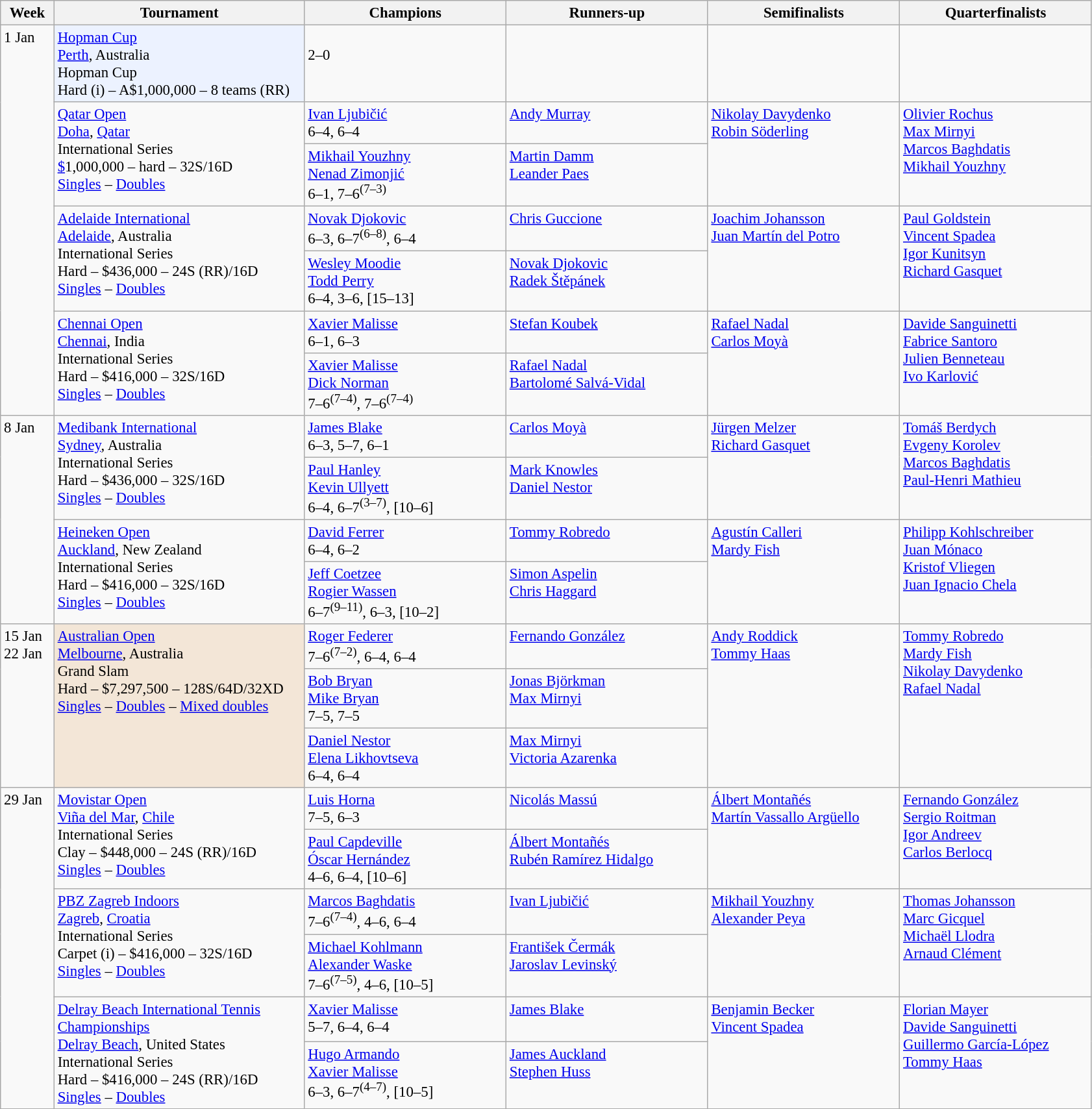<table class=wikitable style=font-size:95%>
<tr>
<th style="width:48px;">Week</th>
<th style="width:250px;">Tournament</th>
<th style="width:200px;">Champions</th>
<th style="width:200px;">Runners-up</th>
<th style="width:190px;">Semifinalists</th>
<th style="width:190px;">Quarterfinalists</th>
</tr>
<tr valign=top>
<td rowspan=7>1 Jan</td>
<td style="background:#ECF2FF;"><a href='#'>Hopman Cup</a><br><a href='#'>Perth</a>, Australia<br>Hopman Cup<br>Hard (i) – A$1,000,000 – 8 teams (RR)</td>
<td><br>2–0</td>
<td></td>
<td><br><br></td>
<td><br><br></td>
</tr>
<tr valign=top>
<td rowspan=2><a href='#'>Qatar Open</a><br> <a href='#'>Doha</a>, <a href='#'>Qatar</a><br>International Series<br><a href='#'>$</a>1,000,000 – hard – 32S/16D<br><a href='#'>Singles</a> – <a href='#'>Doubles</a></td>
<td> <a href='#'>Ivan Ljubičić</a><br> 6–4, 6–4</td>
<td> <a href='#'>Andy Murray</a></td>
<td rowspan=2> <a href='#'>Nikolay Davydenko</a><br> <a href='#'>Robin Söderling</a></td>
<td rowspan=2> <a href='#'>Olivier Rochus</a> <br> <a href='#'>Max Mirnyi</a> <br> <a href='#'>Marcos Baghdatis</a> <br>  <a href='#'>Mikhail Youzhny</a></td>
</tr>
<tr valign=top>
<td> <a href='#'>Mikhail Youzhny</a><br> <a href='#'>Nenad Zimonjić</a><br> 6–1, 7–6<sup>(7–3)</sup></td>
<td> <a href='#'>Martin Damm</a><br> <a href='#'>Leander Paes</a></td>
</tr>
<tr valign=top>
<td rowspan=2><a href='#'>Adelaide International</a><br> <a href='#'>Adelaide</a>, Australia<br>International Series<br>Hard – $436,000 – 24S (RR)/16D<br><a href='#'>Singles</a> – <a href='#'>Doubles</a></td>
<td> <a href='#'>Novak Djokovic</a><br> 6–3, 6–7<sup>(6–8)</sup>, 6–4</td>
<td> <a href='#'>Chris Guccione</a></td>
<td rowspan=2> <a href='#'>Joachim Johansson</a><br> <a href='#'>Juan Martín del Potro</a></td>
<td rowspan=2> <a href='#'>Paul Goldstein</a><br> <a href='#'>Vincent Spadea</a><br> <a href='#'>Igor Kunitsyn</a><br> <a href='#'>Richard Gasquet</a></td>
</tr>
<tr valign=top>
<td> <a href='#'>Wesley Moodie</a><br> <a href='#'>Todd Perry</a><br> 6–4, 3–6, [15–13]</td>
<td> <a href='#'>Novak Djokovic</a><br> <a href='#'>Radek Štěpánek</a></td>
</tr>
<tr valign=top>
<td rowspan=2><a href='#'>Chennai Open</a><br> <a href='#'>Chennai</a>, India<br>International Series<br>Hard – $416,000 – 32S/16D<br><a href='#'>Singles</a> – <a href='#'>Doubles</a></td>
<td> <a href='#'>Xavier Malisse</a><br> 6–1, 6–3</td>
<td> <a href='#'>Stefan Koubek</a></td>
<td rowspan=2> <a href='#'>Rafael Nadal</a><br> <a href='#'>Carlos Moyà</a></td>
<td rowspan=2> <a href='#'>Davide Sanguinetti</a><br> <a href='#'>Fabrice Santoro</a><br> <a href='#'>Julien Benneteau</a><br> <a href='#'>Ivo Karlović</a></td>
</tr>
<tr valign=top>
<td> <a href='#'>Xavier Malisse</a><br> <a href='#'>Dick Norman</a><br> 7–6<sup>(7–4)</sup>, 7–6<sup>(7–4)</sup></td>
<td> <a href='#'>Rafael Nadal</a><br> <a href='#'>Bartolomé Salvá-Vidal</a></td>
</tr>
<tr valign=top>
<td rowspan=4>8 Jan</td>
<td rowspan=2><a href='#'>Medibank International</a><br> <a href='#'>Sydney</a>, Australia<br>International Series<br>Hard – $436,000 – 32S/16D<br><a href='#'>Singles</a> – <a href='#'>Doubles</a></td>
<td> <a href='#'>James Blake</a><br> 6–3, 5–7, 6–1</td>
<td> <a href='#'>Carlos Moyà</a></td>
<td rowspan=2> <a href='#'>Jürgen Melzer</a><br>  <a href='#'>Richard Gasquet</a></td>
<td rowspan=2> <a href='#'>Tomáš Berdych</a><br>  <a href='#'>Evgeny Korolev</a><br>  <a href='#'>Marcos Baghdatis</a><br>  <a href='#'>Paul-Henri Mathieu</a></td>
</tr>
<tr valign=top>
<td> <a href='#'>Paul Hanley</a><br> <a href='#'>Kevin Ullyett</a><br> 6–4, 6–7<sup>(3–7)</sup>, [10–6]</td>
<td> <a href='#'>Mark Knowles</a><br> <a href='#'>Daniel Nestor</a></td>
</tr>
<tr valign=top>
<td rowspan=2><a href='#'>Heineken Open</a><br> <a href='#'>Auckland</a>, New Zealand<br>International Series<br>Hard – $416,000 – 32S/16D<br><a href='#'>Singles</a> – <a href='#'>Doubles</a></td>
<td> <a href='#'>David Ferrer</a><br> 6–4, 6–2</td>
<td> <a href='#'>Tommy Robredo</a></td>
<td rowspan=2> <a href='#'>Agustín Calleri</a><br>  <a href='#'>Mardy Fish</a></td>
<td rowspan=2> <a href='#'>Philipp Kohlschreiber</a><br>  <a href='#'>Juan Mónaco</a><br>  <a href='#'>Kristof Vliegen</a> <br>  <a href='#'>Juan Ignacio Chela</a></td>
</tr>
<tr valign=top>
<td> <a href='#'>Jeff Coetzee</a><br>  <a href='#'>Rogier Wassen</a><br> 6–7<sup>(9–11)</sup>, 6–3, [10–2]</td>
<td> <a href='#'>Simon Aspelin</a><br> <a href='#'>Chris Haggard</a></td>
</tr>
<tr valign=top>
<td rowspan=3>15 Jan <br>22 Jan</td>
<td bgcolor=#F3E6D7 rowspan=3><a href='#'>Australian Open</a><br> <a href='#'>Melbourne</a>, Australia<br>Grand Slam<br>Hard – $7,297,500 – 128S/64D/32XD<br><a href='#'>Singles</a> – <a href='#'>Doubles</a> – <a href='#'>Mixed doubles</a></td>
<td> <a href='#'>Roger Federer</a><br>7–6<sup>(7–2)</sup>, 6–4, 6–4</td>
<td> <a href='#'>Fernando González</a></td>
<td rowspan=3> <a href='#'>Andy Roddick</a> <br>  <a href='#'>Tommy Haas</a></td>
<td rowspan=3> <a href='#'>Tommy Robredo</a> <br>  <a href='#'>Mardy Fish</a> <br>  <a href='#'>Nikolay Davydenko</a> <br>  <a href='#'>Rafael Nadal</a></td>
</tr>
<tr valign=top>
<td> <a href='#'>Bob Bryan</a><br> <a href='#'>Mike Bryan</a><br>7–5, 7–5</td>
<td> <a href='#'>Jonas Björkman</a><br> <a href='#'>Max Mirnyi</a></td>
</tr>
<tr valign=top>
<td> <a href='#'>Daniel Nestor</a><br> <a href='#'>Elena Likhovtseva</a><br>6–4, 6–4</td>
<td> <a href='#'>Max Mirnyi</a><br> <a href='#'>Victoria Azarenka</a></td>
</tr>
<tr valign=top>
<td rowspan=6>29 Jan</td>
<td rowspan=2><a href='#'>Movistar Open</a><br> <a href='#'>Viña del Mar</a>, <a href='#'>Chile</a><br>International Series<br>Clay – $448,000 – 24S (RR)/16D<br><a href='#'>Singles</a> – <a href='#'>Doubles</a></td>
<td> <a href='#'>Luis Horna</a><br>7–5, 6–3</td>
<td> <a href='#'>Nicolás Massú</a></td>
<td rowspan=2> <a href='#'>Álbert Montañés</a><br> <a href='#'>Martín Vassallo Argüello</a></td>
<td rowspan=2> <a href='#'>Fernando González</a><br> <a href='#'>Sergio Roitman</a><br> <a href='#'>Igor Andreev</a><br> <a href='#'>Carlos Berlocq</a></td>
</tr>
<tr valign=top>
<td> <a href='#'>Paul Capdeville</a><br> <a href='#'>Óscar Hernández</a><br>4–6, 6–4, [10–6]</td>
<td> <a href='#'>Álbert Montañés</a><br> <a href='#'>Rubén Ramírez Hidalgo</a></td>
</tr>
<tr valign=top>
<td rowspan=2><a href='#'>PBZ Zagreb Indoors</a><br> <a href='#'>Zagreb</a>, <a href='#'>Croatia</a><br>International Series<br>Carpet (i) – $416,000 – 32S/16D<br><a href='#'>Singles</a> – <a href='#'>Doubles</a></td>
<td> <a href='#'>Marcos Baghdatis</a><br>7–6<sup>(7–4)</sup>, 4–6, 6–4</td>
<td> <a href='#'>Ivan Ljubičić</a></td>
<td rowspan=2> <a href='#'>Mikhail Youzhny</a><br> <a href='#'>Alexander Peya</a></td>
<td rowspan=2> <a href='#'>Thomas Johansson</a><br> <a href='#'>Marc Gicquel</a><br> <a href='#'>Michaël Llodra</a><br> <a href='#'>Arnaud Clément</a></td>
</tr>
<tr valign=top>
<td> <a href='#'>Michael Kohlmann</a><br> <a href='#'>Alexander Waske</a><br>7–6<sup>(7–5)</sup>, 4–6, [10–5]</td>
<td> <a href='#'>František Čermák</a><br> <a href='#'>Jaroslav Levinský</a></td>
</tr>
<tr valign=top>
<td rowspan=2><a href='#'>Delray Beach International Tennis Championships</a><br> <a href='#'>Delray Beach</a>, United States<br>International Series<br>Hard – $416,000 – 24S (RR)/16D<br><a href='#'>Singles</a> – <a href='#'>Doubles</a></td>
<td> <a href='#'>Xavier Malisse</a><br>5–7, 6–4, 6–4</td>
<td> <a href='#'>James Blake</a></td>
<td rowspan=2> <a href='#'>Benjamin Becker</a><br> <a href='#'>Vincent Spadea</a></td>
<td rowspan=2> <a href='#'>Florian Mayer</a><br> <a href='#'>Davide Sanguinetti</a><br> <a href='#'>Guillermo García-López</a><br> <a href='#'>Tommy Haas</a></td>
</tr>
<tr valign=top>
<td> <a href='#'>Hugo Armando</a><br> <a href='#'>Xavier Malisse</a><br>6–3, 6–7<sup>(4–7)</sup>, [10–5]</td>
<td> <a href='#'>James Auckland</a><br> <a href='#'>Stephen Huss</a></td>
</tr>
</table>
